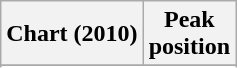<table class="wikitable sortable plainrowheaders" style="text-align:center">
<tr>
<th scope="col">Chart (2010)</th>
<th scope="col">Peak<br>position</th>
</tr>
<tr>
</tr>
<tr>
</tr>
</table>
